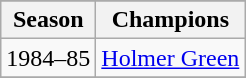<table class="wikitable" style="text-align: center">
<tr>
</tr>
<tr>
<th>Season</th>
<th>Champions</th>
</tr>
<tr>
<td>1984–85</td>
<td><a href='#'>Holmer Green</a></td>
</tr>
<tr>
</tr>
</table>
